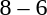<table style="text-align:center">
<tr>
<th width=200></th>
<th width=100></th>
<th width=200></th>
</tr>
<tr>
<td align=right><strong></strong></td>
<td>8 – 6</td>
<td align=left></td>
</tr>
</table>
